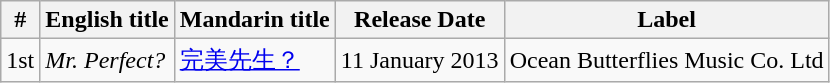<table class="wikitable">
<tr>
<th>#</th>
<th>English title</th>
<th>Mandarin title</th>
<th>Release Date</th>
<th>Label</th>
</tr>
<tr>
<td>1st</td>
<td><em>Mr. Perfect?</em></td>
<td><a href='#'>完美先生？</a></td>
<td>11 January 2013</td>
<td>Ocean Butterflies Music Co. Ltd</td>
</tr>
</table>
